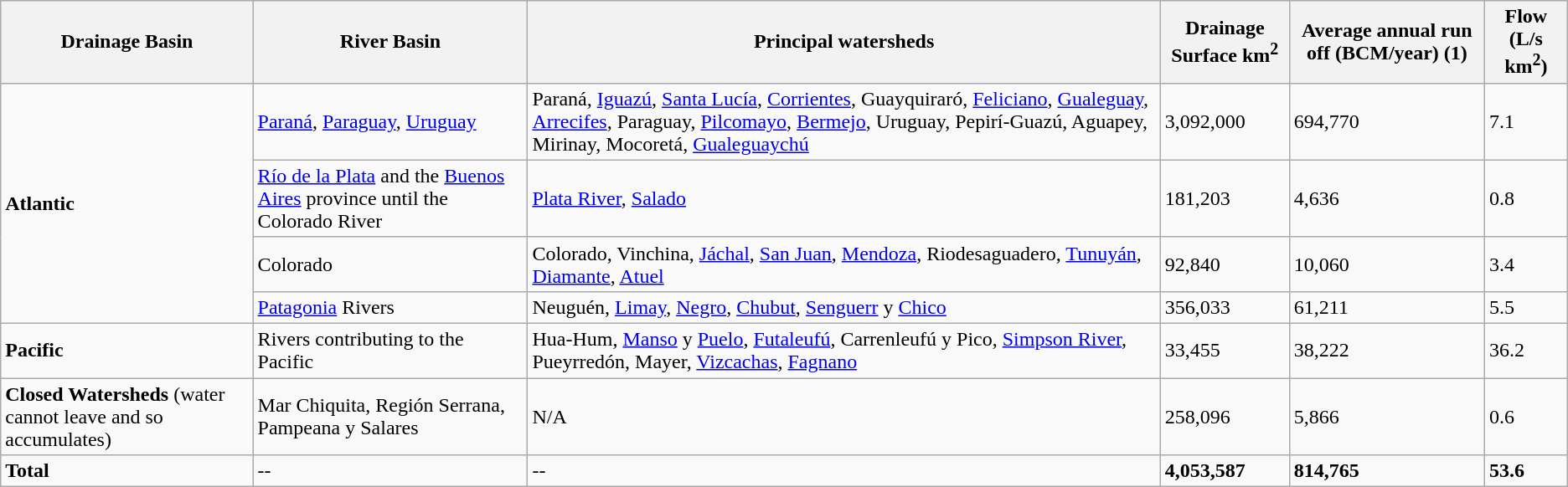<table class="wikitable">
<tr>
<th>Drainage Basin</th>
<th>River Basin</th>
<th>Principal watersheds</th>
<th>Drainage Surface km<sup>2</sup></th>
<th>Average annual run off (BCM/year) (1)</th>
<th>Flow (L/s km<sup>2</sup>)</th>
</tr>
<tr>
<td rowspan="4"><strong>Atlantic</strong></td>
<td><a href='#'>Paraná</a>, <a href='#'>Paraguay</a>, <a href='#'>Uruguay</a></td>
<td>Paraná, <a href='#'>Iguazú</a>, <a href='#'>Santa Lucía</a>, <a href='#'>Corrientes</a>, Guayquiraró, <a href='#'>Feliciano</a>, <a href='#'>Gualeguay</a>, <a href='#'>Arrecifes</a>, Paraguay, <a href='#'>Pilcomayo</a>, <a href='#'>Bermejo</a>, Uruguay, Pepirí-Guazú, Aguapey, Mirinay, Mocoretá, <a href='#'>Gualeguaychú</a></td>
<td>3,092,000</td>
<td>694,770</td>
<td>7.1</td>
</tr>
<tr>
<td><a href='#'>Río de la Plata</a> and the <a href='#'>Buenos Aires</a> province until the Colorado River</td>
<td><a href='#'>Plata River</a>, <a href='#'>Salado</a></td>
<td>181,203</td>
<td>4,636</td>
<td>0.8</td>
</tr>
<tr>
<td>Colorado</td>
<td>Colorado, Vinchina, <a href='#'>Jáchal</a>, <a href='#'>San Juan</a>, <a href='#'>Mendoza</a>, Riodesaguadero, <a href='#'>Tunuyán</a>, <a href='#'>Diamante</a>, <a href='#'>Atuel</a></td>
<td>92,840</td>
<td>10,060</td>
<td>3.4</td>
</tr>
<tr>
<td><a href='#'>Patagonia</a> Rivers</td>
<td>Neuguén, <a href='#'>Limay</a>, <a href='#'>Negro</a>, <a href='#'>Chubut</a>, <a href='#'>Senguerr</a> y <a href='#'>Chico</a></td>
<td>356,033</td>
<td>61,211</td>
<td>5.5</td>
</tr>
<tr>
<td><strong>Pacific</strong></td>
<td>Rivers contributing to the Pacific</td>
<td>Hua-Hum, <a href='#'>Manso</a> y <a href='#'>Puelo</a>, <a href='#'>Futaleufú</a>, Carrenleufú y Pico, <a href='#'>Simpson River</a>, Pueyrredón, Mayer, <a href='#'>Vizcachas</a>, <a href='#'>Fagnano</a></td>
<td>33,455</td>
<td>38,222</td>
<td>36.2</td>
</tr>
<tr>
<td><strong>Closed Watersheds</strong> (water cannot leave and so accumulates)</td>
<td>Mar Chiquita, Región Serrana, Pampeana y Salares</td>
<td>N/A</td>
<td>258,096</td>
<td>5,866</td>
<td>0.6</td>
</tr>
<tr>
<td><strong>Total</strong></td>
<td>--</td>
<td>--</td>
<td><strong>4,053,587</strong></td>
<td><strong>814,765</strong></td>
<td><strong>53.6</strong></td>
</tr>
</table>
